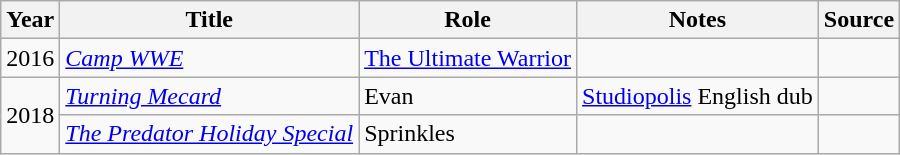<table class="wikitable sortable">
<tr>
<th>Year</th>
<th>Title</th>
<th>Role</th>
<th class="unsortable">Notes</th>
<th class="unsortable">Source</th>
</tr>
<tr>
<td>2016</td>
<td><em><a href='#'>Camp WWE</a></em></td>
<td><a href='#'>The Ultimate Warrior</a></td>
<td></td>
<td></td>
</tr>
<tr>
<td rowspan="2">2018</td>
<td><em><a href='#'>Turning Mecard</a></em></td>
<td>Evan</td>
<td><a href='#'>Studiopolis</a> English dub</td>
<td></td>
</tr>
<tr>
<td><em><a href='#'>The Predator Holiday Special</a></em></td>
<td>Sprinkles</td>
<td></td>
<td></td>
</tr>
</table>
